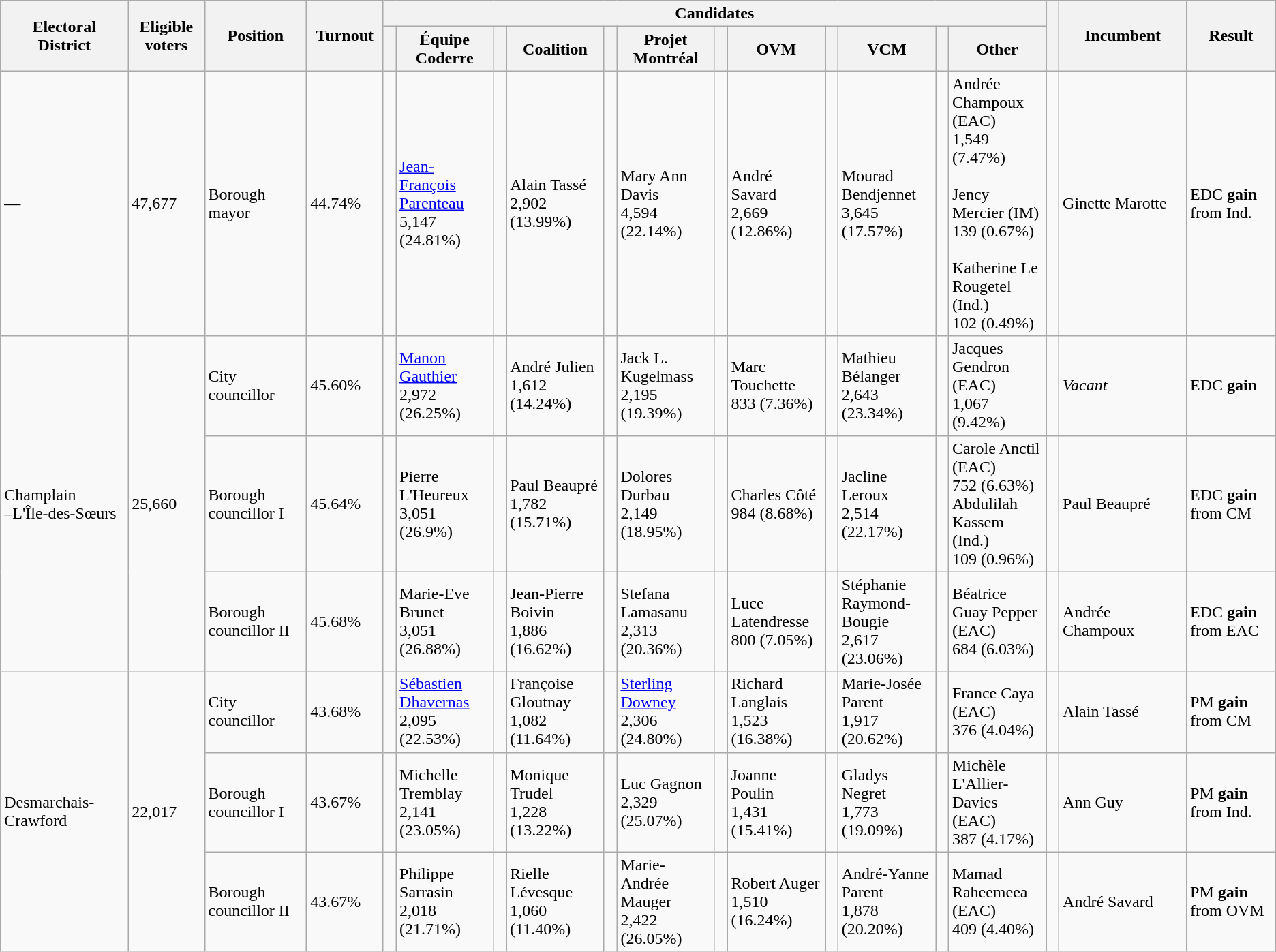<table class="wikitable">
<tr>
<th width=10% rowspan=2>Electoral District</th>
<th width=6% rowspan=2>Eligible voters</th>
<th width=8% rowspan=2>Position</th>
<th width=6% rowspan=2>Turnout</th>
<th colspan=12>Candidates</th>
<th width=1% rowspan=2> </th>
<th width=10% rowspan=2>Incumbent</th>
<th width=9% rowspan=2>Result</th>
</tr>
<tr>
<th width=1% > </th>
<th width=7.67% >Équipe Coderre</th>
<th width=1% > </th>
<th width=7.67% >Coalition</th>
<th width=1% > </th>
<th width=7.67% ><span>Projet Montréal</span></th>
<th width=1% > </th>
<th width=7.67% >OVM</th>
<th width=1% > </th>
<th width=7.67% >VCM</th>
<th width=1% > </th>
<th width=7.67% >Other</th>
</tr>
<tr>
<td>—</td>
<td>47,677</td>
<td>Borough mayor</td>
<td>44.74%</td>
<td> </td>
<td><a href='#'>Jean-François Parenteau</a><br>5,147 (24.81%)</td>
<td></td>
<td>Alain Tassé<br>2,902 (13.99%)</td>
<td></td>
<td>Mary Ann Davis<br>4,594 (22.14%)</td>
<td></td>
<td>André Savard<br>2,669 (12.86%)</td>
<td></td>
<td>Mourad Bendjennet<br>3,645 (17.57%)</td>
<td></td>
<td>Andrée Champoux (EAC)<br>1,549<br>(7.47%)<br><br>Jency Mercier (IM)<br>139 (0.67%)<br><br>Katherine Le Rougetel (Ind.)<br>102 (0.49%)</td>
<td> </td>
<td>Ginette Marotte</td>
<td>EDC <strong>gain</strong> from Ind.</td>
</tr>
<tr>
<td rowspan=3>Champlain<br>–L'Île-des-Sœurs</td>
<td rowspan=3>25,660</td>
<td>City councillor</td>
<td>45.60%</td>
<td></td>
<td><a href='#'>Manon Gauthier</a><br>2,972 (26.25%)</td>
<td></td>
<td>André Julien<br>1,612 (14.24%)</td>
<td></td>
<td>Jack L. Kugelmass<br>2,195 (19.39%)</td>
<td></td>
<td>Marc Touchette<br>833 (7.36%)</td>
<td></td>
<td>Mathieu Bélanger<br>2,643 (23.34%)</td>
<td></td>
<td>Jacques Gendron (EAC)<br>1,067 (9.42%)</td>
<td></td>
<td><em>Vacant</em></td>
<td>EDC <strong>gain</strong></td>
</tr>
<tr>
<td>Borough councillor I</td>
<td>45.64%</td>
<td></td>
<td>Pierre L'Heureux<br>3,051 (26.9%)</td>
<td></td>
<td>Paul Beaupré<br>1,782 (15.71%)</td>
<td></td>
<td>Dolores Durbau<br>2,149 (18.95%)</td>
<td></td>
<td>Charles Côté<br>984 (8.68%)</td>
<td></td>
<td>Jacline Leroux<br>2,514 (22.17%)</td>
<td></td>
<td>Carole Anctil (EAC)<br>752 (6.63%)<br>Abdulilah Kassem (Ind.)<br>109 (0.96%)</td>
<td> </td>
<td>Paul Beaupré</td>
<td>EDC <strong>gain</strong> from CM</td>
</tr>
<tr>
<td>Borough councillor II</td>
<td>45.68%</td>
<td></td>
<td>Marie-Eve Brunet<br>3,051 (26.88%)</td>
<td></td>
<td>Jean-Pierre Boivin<br>1,886 (16.62%)</td>
<td></td>
<td>Stefana Lamasanu<br>2,313 (20.36%)</td>
<td></td>
<td>Luce Latendresse<br>800 (7.05%)</td>
<td></td>
<td>Stéphanie Raymond-Bougie<br>2,617 (23.06%)</td>
<td></td>
<td>Béatrice Guay Pepper (EAC)<br>684 (6.03%)</td>
<td> </td>
<td>Andrée Champoux</td>
<td>EDC <strong>gain</strong> from EAC</td>
</tr>
<tr>
<td rowspan=3>Desmarchais-Crawford</td>
<td rowspan=3>22,017</td>
<td>City councillor</td>
<td>43.68%</td>
<td></td>
<td><a href='#'>Sébastien Dhavernas</a><br>2,095 (22.53%)</td>
<td></td>
<td>Françoise Gloutnay<br>1,082 (11.64%)</td>
<td></td>
<td><a href='#'>Sterling Downey</a><br>2,306 (24.80%)</td>
<td></td>
<td>Richard Langlais<br>1,523 (16.38%)</td>
<td></td>
<td>Marie-Josée Parent<br>1,917 (20.62%)</td>
<td></td>
<td>France Caya (EAC)<br>376 (4.04%)</td>
<td> </td>
<td>Alain Tassé</td>
<td>PM <strong>gain</strong> from CM</td>
</tr>
<tr>
<td>Borough councillor I</td>
<td>43.67%</td>
<td></td>
<td>Michelle Tremblay<br>2,141 (23.05%)</td>
<td></td>
<td>Monique Trudel<br>1,228 (13.22%)</td>
<td></td>
<td>Luc Gagnon<br>2,329 (25.07%)</td>
<td></td>
<td>Joanne Poulin<br>1,431 (15.41%)</td>
<td></td>
<td>Gladys Negret<br>1,773 (19.09%)</td>
<td></td>
<td>Michèle L'Allier-Davies (EAC)<br>387 (4.17%)</td>
<td> </td>
<td>Ann Guy</td>
<td>PM <strong>gain</strong> from Ind.</td>
</tr>
<tr>
<td>Borough councillor II</td>
<td>43.67%</td>
<td></td>
<td>Philippe Sarrasin<br>2,018 (21.71%)</td>
<td></td>
<td>Rielle Lévesque<br>1,060 (11.40%)</td>
<td></td>
<td>Marie-Andrée Mauger<br>2,422 (26.05%)</td>
<td></td>
<td>Robert Auger<br>1,510 (16.24%)</td>
<td></td>
<td>André-Yanne Parent<br>1,878 (20.20%)</td>
<td></td>
<td>Mamad Raheemeea (EAC)<br>409 (4.40%)</td>
<td> </td>
<td>André Savard</td>
<td>PM <strong>gain</strong> from OVM</td>
</tr>
</table>
